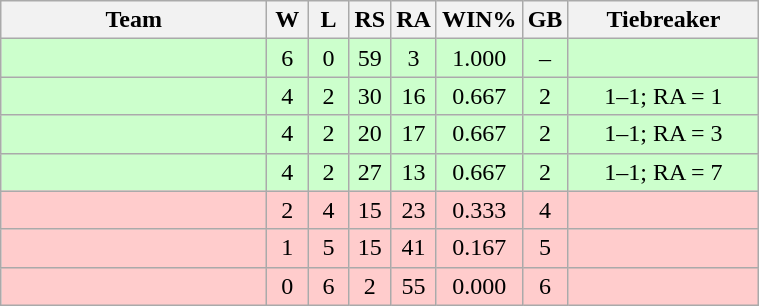<table class=wikitable style=text-align:center>
<tr>
<th width = 170>Team</th>
<th width = 20>W</th>
<th width = 20>L</th>
<th width = 20>RS</th>
<th width = 20>RA</th>
<th width = 20>WIN%</th>
<th width = 20>GB</th>
<th width = 120>Tiebreaker</th>
</tr>
<tr style="background:#cfc;">
<td align=left></td>
<td>6</td>
<td>0</td>
<td>59</td>
<td>3</td>
<td>1.000</td>
<td>–</td>
<td></td>
</tr>
<tr style = "background:#cfc;">
<td align = left></td>
<td>4</td>
<td>2</td>
<td>30</td>
<td>16</td>
<td>0.667</td>
<td>2</td>
<td>1–1; RA = 1</td>
</tr>
<tr style = "background:#cfc;">
<td align = left></td>
<td>4</td>
<td>2</td>
<td>20</td>
<td>17</td>
<td>0.667</td>
<td>2</td>
<td>1–1; RA = 3</td>
</tr>
<tr style = "background:#cfc;">
<td align = left></td>
<td>4</td>
<td>2</td>
<td>27</td>
<td>13</td>
<td>0.667</td>
<td>2</td>
<td>1–1; RA = 7</td>
</tr>
<tr style = "background:#fcc;">
<td align = left></td>
<td>2</td>
<td>4</td>
<td>15</td>
<td>23</td>
<td>0.333</td>
<td>4</td>
<td></td>
</tr>
<tr style = "background:#fcc;">
<td align = left></td>
<td>1</td>
<td>5</td>
<td>15</td>
<td>41</td>
<td>0.167</td>
<td>5</td>
<td></td>
</tr>
<tr style = "background:#fcc;">
<td align = left></td>
<td>0</td>
<td>6</td>
<td>2</td>
<td>55</td>
<td>0.000</td>
<td>6</td>
<td></td>
</tr>
</table>
